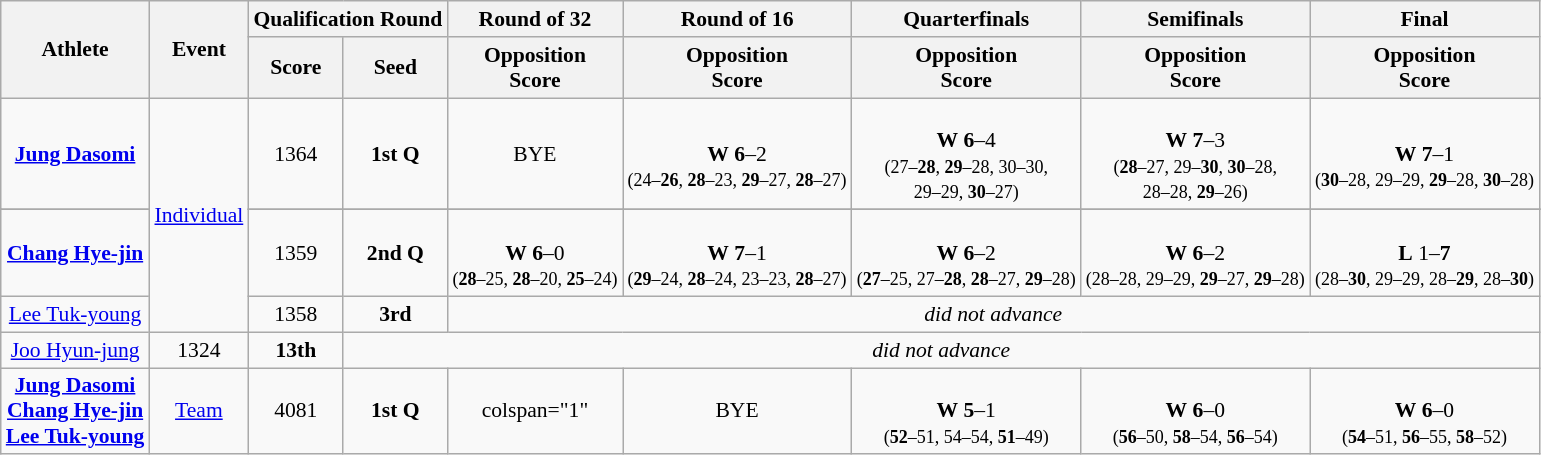<table class="wikitable" style="font-size:90%; text-align:center;">
<tr>
<th rowspan="2">Athlete</th>
<th rowspan="2">Event</th>
<th colspan="2">Qualification Round</th>
<th>Round of 32</th>
<th>Round of 16</th>
<th>Quarterfinals</th>
<th>Semifinals</th>
<th>Final</th>
</tr>
<tr>
<th>Score</th>
<th>Seed</th>
<th>Opposition<br>Score</th>
<th>Opposition<br>Score</th>
<th>Opposition<br>Score</th>
<th>Opposition<br>Score</th>
<th>Opposition<br>Score</th>
</tr>
<tr>
<td><strong><a href='#'>Jung Dasomi</a></strong></td>
<td rowspan=4><a href='#'>Individual</a></td>
<td align=center>1364</td>
<td align=center><strong>1st Q</strong></td>
<td align=center>BYE</td>
<td align=center><br><strong>W</strong> <strong>6</strong>–2<br><small>(24–<strong>26</strong>, <strong>28</strong>–23, <strong>29</strong>–27, <strong>28</strong>–27)</small></td>
<td align=center><br><strong>W</strong> <strong>6</strong>–4<br><small>(27–<strong>28</strong>, <strong>29</strong>–28, 30–30,<br>29–29, <strong>30</strong>–27)</small></td>
<td align=center><br><strong>W</strong> <strong>7</strong>–3<br><small>(<strong>28</strong>–27, 29–<strong>30</strong>, <strong>30</strong>–28,<br>28–28, <strong>29</strong>–26)</small></td>
<td align=center><br><strong>W</strong> <strong>7</strong>–1<br><small>(<strong>30</strong>–28, 29–29, <strong>29</strong>–28, <strong>30</strong>–28)</small><br></td>
</tr>
<tr>
</tr>
<tr>
<td><strong><a href='#'>Chang Hye-jin</a></strong></td>
<td align=center>1359</td>
<td align=center><strong>2nd Q</strong></td>
<td align=center><br><strong>W</strong> <strong>6</strong>–0<br><small>(<strong>28</strong>–25, <strong>28</strong>–20, <strong>25</strong>–24)</small></td>
<td align=center><br><strong>W</strong> <strong>7</strong>–1<br><small>(<strong>29</strong>–24, <strong>28</strong>–24, 23–23, <strong>28</strong>–27)</small></td>
<td align=center><br><strong>W</strong> <strong>6</strong>–2<br><small>(<strong>27</strong>–25, 27–<strong>28</strong>, <strong>28</strong>–27, <strong>29</strong>–28)</small></td>
<td align=center><br><strong>W</strong> <strong>6</strong>–2<br><small>(28–28, 29–29, <strong>29</strong>–27, <strong>29</strong>–28)</small></td>
<td align=center><br><strong>L</strong> 1–<strong>7</strong><br><small>(28–<strong>30</strong>, 29–29, 28–<strong>29</strong>, 28–<strong>30</strong>)</small><br></td>
</tr>
<tr>
<td><a href='#'>Lee Tuk-young</a></td>
<td align=center>1358</td>
<td align=center><strong>3rd</strong></td>
<td align=center colspan="7"><em>did not advance</em></td>
</tr>
<tr>
<td><a href='#'>Joo Hyun-jung</a></td>
<td align=center>1324</td>
<td align=center><strong>13th</strong></td>
<td align=center colspan="7"><em>did not advance</em></td>
</tr>
<tr>
<td><strong><a href='#'>Jung Dasomi</a><br><a href='#'>Chang Hye-jin</a><br><a href='#'>Lee Tuk-young</a></strong></td>
<td align=center><a href='#'>Team</a></td>
<td align=center>4081</td>
<td align=center><strong>1st Q</strong></td>
<td>colspan="1" </td>
<td align=center>BYE</td>
<td align=center><br><strong>W</strong> <strong>5</strong>–1<br><small>(<strong>52</strong>–51, 54–54, <strong>51</strong>–49)</small></td>
<td align=center><br><strong>W</strong> <strong>6</strong>–0<br><small>(<strong>56</strong>–50, <strong>58</strong>–54, <strong>56</strong>–54)</small></td>
<td align=center><br><strong>W</strong> <strong>6</strong>–0<br><small>(<strong>54</strong>–51, <strong>56</strong>–55, <strong>58</strong>–52)</small><br></td>
</tr>
</table>
